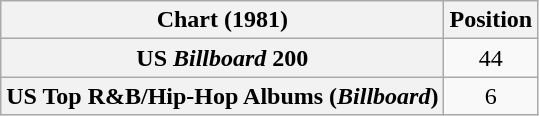<table class="wikitable sortable plainrowheaders" style="text-align:center">
<tr>
<th scope="col">Chart (1981)</th>
<th scope="col">Position</th>
</tr>
<tr>
<th scope="row">US <em>Billboard</em> 200</th>
<td>44</td>
</tr>
<tr>
<th scope="row">US Top R&B/Hip-Hop Albums (<em>Billboard</em>)</th>
<td>6</td>
</tr>
</table>
